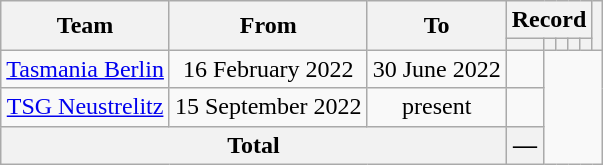<table class="wikitable" style="text-align: center">
<tr>
<th rowspan="2">Team</th>
<th rowspan="2">From</th>
<th rowspan="2">To</th>
<th colspan="5">Record</th>
<th rowspan="2"></th>
</tr>
<tr>
<th></th>
<th></th>
<th></th>
<th></th>
<th></th>
</tr>
<tr>
<td><a href='#'>Tasmania Berlin</a></td>
<td>16 February 2022</td>
<td>30 June 2022<br></td>
<td></td>
</tr>
<tr>
<td><a href='#'>TSG Neustrelitz</a></td>
<td>15 September 2022</td>
<td>present<br></td>
<td></td>
</tr>
<tr>
<th colspan="3">Total<br></th>
<th>—</th>
</tr>
</table>
